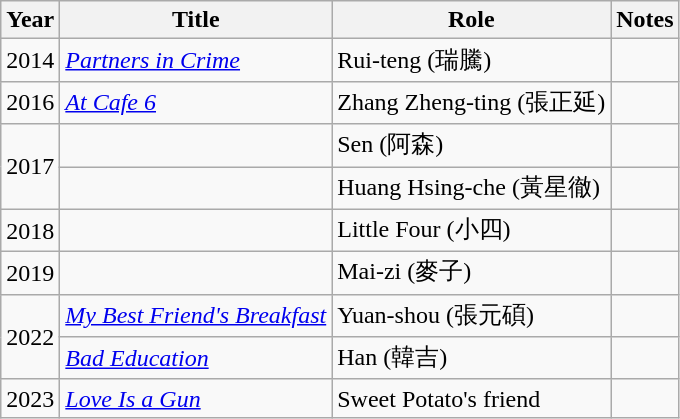<table class="wikitable">
<tr>
<th>Year</th>
<th>Title</th>
<th>Role</th>
<th>Notes</th>
</tr>
<tr>
<td>2014</td>
<td><em><a href='#'>Partners in Crime</a></em></td>
<td>Rui-teng (瑞騰)</td>
<td></td>
</tr>
<tr>
<td>2016</td>
<td><em><a href='#'>At Cafe 6</a></em></td>
<td>Zhang Zheng-ting (張正延)</td>
<td></td>
</tr>
<tr>
<td rowspan="2">2017</td>
<td><em></em></td>
<td>Sen (阿森)</td>
<td></td>
</tr>
<tr>
<td><em></em></td>
<td>Huang Hsing-che (黃星徹)</td>
<td></td>
</tr>
<tr>
<td>2018</td>
<td><em></em></td>
<td>Little Four (小四)</td>
<td></td>
</tr>
<tr>
<td>2019</td>
<td><em></em></td>
<td>Mai-zi (麥子)</td>
<td></td>
</tr>
<tr>
<td rowspan="2">2022</td>
<td><em><a href='#'>My Best Friend's Breakfast</a></em></td>
<td>Yuan-shou (張元碩)</td>
<td></td>
</tr>
<tr>
<td><em><a href='#'>Bad Education</a></em></td>
<td>Han (韓吉)</td>
<td></td>
</tr>
<tr>
<td>2023</td>
<td><em><a href='#'>Love Is a Gun</a></em></td>
<td>Sweet Potato's friend</td>
<td></td>
</tr>
</table>
